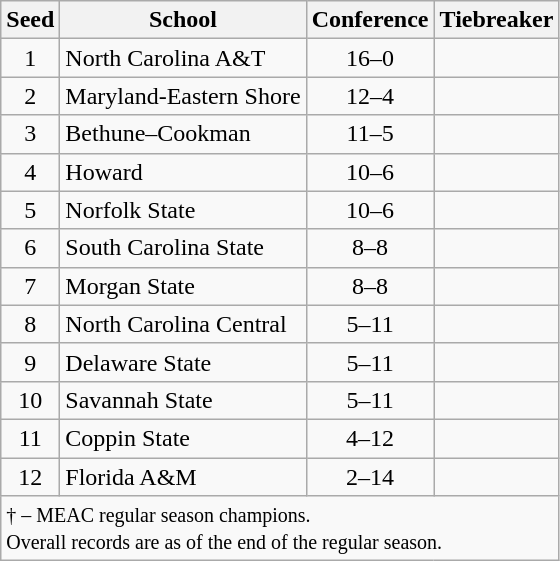<table class="wikitable" style="text-align:center">
<tr>
<th>Seed</th>
<th>School</th>
<th>Conference</th>
<th>Tiebreaker</th>
</tr>
<tr>
<td>1</td>
<td align=left>North Carolina A&T</td>
<td>16–0</td>
<td></td>
</tr>
<tr>
<td>2</td>
<td align=left>Maryland-Eastern Shore</td>
<td>12–4</td>
<td></td>
</tr>
<tr>
<td>3</td>
<td align=left>Bethune–Cookman</td>
<td>11–5</td>
<td></td>
</tr>
<tr>
<td>4</td>
<td align=left>Howard</td>
<td>10–6</td>
<td></td>
</tr>
<tr>
<td>5</td>
<td align=left>Norfolk State</td>
<td>10–6</td>
<td></td>
</tr>
<tr>
<td>6</td>
<td align=left>South Carolina State</td>
<td>8–8</td>
<td></td>
</tr>
<tr>
<td>7</td>
<td align=left>Morgan State</td>
<td>8–8</td>
<td></td>
</tr>
<tr>
<td>8</td>
<td align=left>North Carolina Central</td>
<td>5–11</td>
<td></td>
</tr>
<tr>
<td>9</td>
<td align=left>Delaware State</td>
<td>5–11</td>
<td></td>
</tr>
<tr>
<td>10</td>
<td align=left>Savannah State</td>
<td>5–11</td>
<td></td>
</tr>
<tr>
<td>11</td>
<td align=left>Coppin State</td>
<td>4–12</td>
<td></td>
</tr>
<tr>
<td>12</td>
<td align=left>Florida A&M</td>
<td>2–14</td>
<td></td>
</tr>
<tr>
<td colspan="6" align="left"><small>† – MEAC regular season champions.<br>Overall records are as of the end of the regular season.</small></td>
</tr>
</table>
